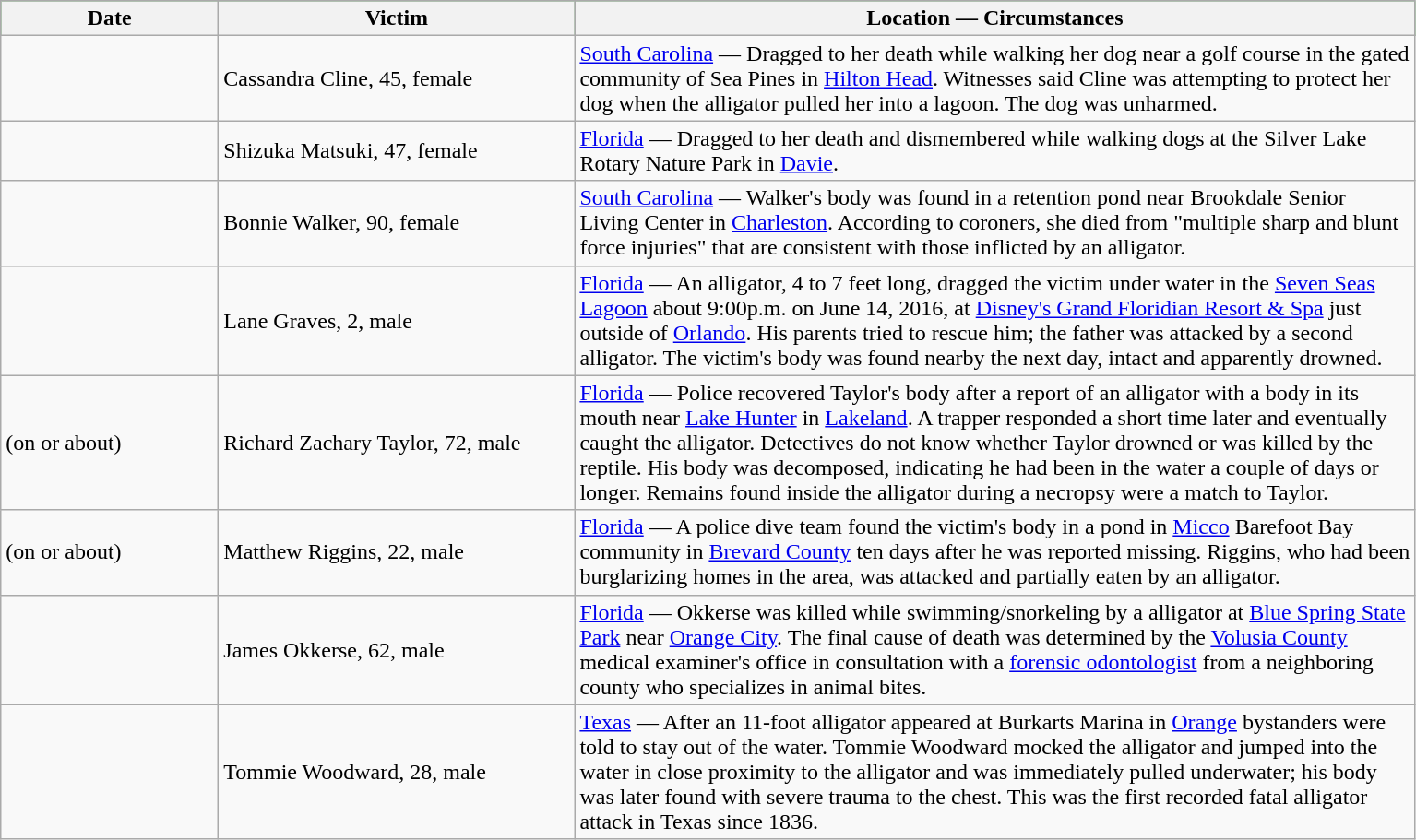<table class="wikitable sortable">
<tr style="background:green;">
<th style="width:150px;">Date</th>
<th style="width:250px;">Victim</th>
<th style="width:600px;">Location — Circumstances</th>
</tr>
<tr 2019?>
<td></td>
<td>Cassandra Cline, 45, female</td>
<td><a href='#'>South Carolina</a> — Dragged to her death while walking her dog near a golf course in the gated community of Sea Pines in <a href='#'>Hilton Head</a>. Witnesses said Cline was attempting to protect her dog when the alligator pulled her into a lagoon. The dog was unharmed.</td>
</tr>
<tr>
<td></td>
<td>Shizuka Matsuki, 47, female</td>
<td><a href='#'>Florida</a> — Dragged to her death and dismembered while walking dogs at the Silver Lake Rotary Nature Park in <a href='#'>Davie</a>.</td>
</tr>
<tr>
<td></td>
<td>Bonnie Walker, 90, female</td>
<td><a href='#'>South Carolina</a> — Walker's body was found in a retention pond near Brookdale Senior Living Center in <a href='#'>Charleston</a>. According to coroners, she died from "multiple sharp and blunt force injuries" that are consistent with those inflicted by an alligator.</td>
</tr>
<tr>
<td></td>
<td>Lane Graves, 2, male</td>
<td><a href='#'>Florida</a> — An alligator, 4 to 7 feet long, dragged the victim under water in the <a href='#'>Seven Seas Lagoon</a> about 9:00p.m. on June 14, 2016, at <a href='#'>Disney's Grand Floridian Resort & Spa</a> just outside of <a href='#'>Orlando</a>. His parents tried to rescue him; the father was attacked by a second alligator. The victim's body was found nearby the next day, intact and apparently drowned.</td>
</tr>
<tr>
<td> (on or about)</td>
<td>Richard Zachary Taylor, 72, male</td>
<td><a href='#'>Florida</a> — Police recovered Taylor's body after a report of an alligator with a body in its mouth near <a href='#'>Lake Hunter</a> in <a href='#'>Lakeland</a>. A trapper responded a short time later and eventually caught the alligator. Detectives do not know whether Taylor drowned or was killed by the reptile. His body was decomposed, indicating he had been in the water a couple of days or longer. Remains found inside the alligator during a necropsy were a match to Taylor.</td>
</tr>
<tr>
<td> (on or about)</td>
<td>Matthew Riggins, 22, male</td>
<td><a href='#'>Florida</a> — A police dive team found the victim's body in a pond in <a href='#'>Micco</a> Barefoot Bay community in <a href='#'>Brevard County</a> ten days after he was reported missing. Riggins, who had been burglarizing homes in the area, was attacked and partially eaten by an  alligator.</td>
</tr>
<tr>
<td></td>
<td>James Okkerse, 62, male</td>
<td><a href='#'>Florida</a> — Okkerse was killed while swimming/snorkeling by a  alligator at <a href='#'>Blue Spring State Park</a> near <a href='#'>Orange City</a>. The final cause of death was determined by the <a href='#'>Volusia County</a> medical examiner's office in consultation with a <a href='#'>forensic odontologist</a> from a neighboring county who specializes in animal bites.</td>
</tr>
<tr>
<td></td>
<td>Tommie Woodward, 28, male</td>
<td><a href='#'>Texas</a> — After an 11-foot alligator appeared at Burkarts Marina in <a href='#'>Orange</a> bystanders were told to stay out of the water. Tommie Woodward mocked the alligator and jumped into the water in close proximity to the alligator and was immediately pulled underwater; his body was later found with severe trauma to the chest. This was the first recorded fatal alligator attack in Texas since 1836.</td>
</tr>
</table>
